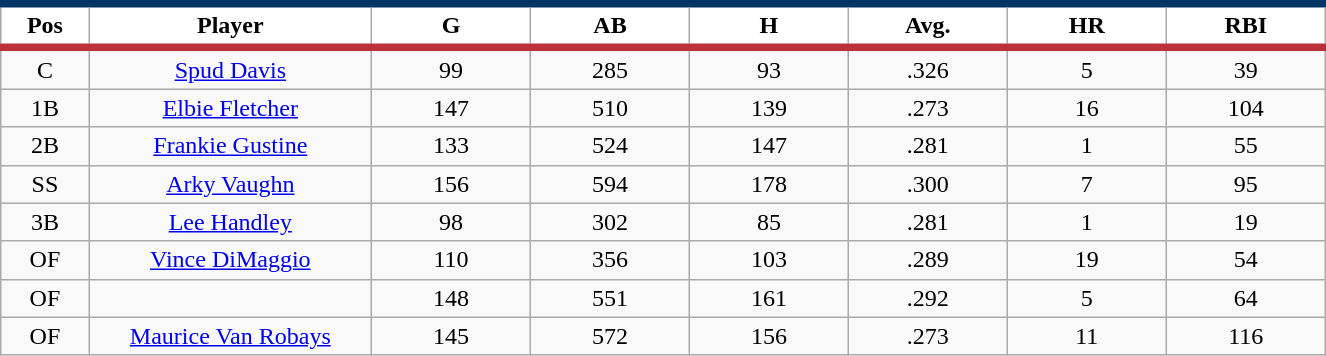<table class="wikitable sortable">
<tr>
<th style="background:#FFFFFF; border-top:#023465 5px solid; border-bottom:#ba313c 5px solid;" width="5%">Pos</th>
<th style="background:#FFFFFF; border-top:#023465 5px solid; border-bottom:#ba313c 5px solid;" width="16%">Player</th>
<th style="background:#FFFFFF; border-top:#023465 5px solid; border-bottom:#ba313c 5px solid;" width="9%">G</th>
<th style="background:#FFFFFF; border-top:#023465 5px solid; border-bottom:#ba313c 5px solid;" width="9%">AB</th>
<th style="background:#FFFFFF; border-top:#023465 5px solid; border-bottom:#ba313c 5px solid;" width="9%">H</th>
<th style="background:#FFFFFF; border-top:#023465 5px solid; border-bottom:#ba313c 5px solid;" width="9%">Avg.</th>
<th style="background:#FFFFFF; border-top:#023465 5px solid; border-bottom:#ba313c 5px solid;" width="9%">HR</th>
<th style="background:#FFFFFF; border-top:#023465 5px solid; border-bottom:#ba313c 5px solid;" width="9%">RBI</th>
</tr>
<tr align="center">
<td>C</td>
<td><a href='#'>Spud Davis</a></td>
<td>99</td>
<td>285</td>
<td>93</td>
<td>.326</td>
<td>5</td>
<td>39</td>
</tr>
<tr align="center">
<td>1B</td>
<td><a href='#'>Elbie Fletcher</a></td>
<td>147</td>
<td>510</td>
<td>139</td>
<td>.273</td>
<td>16</td>
<td>104</td>
</tr>
<tr align="center">
<td>2B</td>
<td><a href='#'>Frankie Gustine</a></td>
<td>133</td>
<td>524</td>
<td>147</td>
<td>.281</td>
<td>1</td>
<td>55</td>
</tr>
<tr align="center">
<td>SS</td>
<td><a href='#'>Arky Vaughn</a></td>
<td>156</td>
<td>594</td>
<td>178</td>
<td>.300</td>
<td>7</td>
<td>95</td>
</tr>
<tr align="center">
<td>3B</td>
<td><a href='#'>Lee Handley</a></td>
<td>98</td>
<td>302</td>
<td>85</td>
<td>.281</td>
<td>1</td>
<td>19</td>
</tr>
<tr align="center">
<td>OF</td>
<td><a href='#'>Vince DiMaggio</a></td>
<td>110</td>
<td>356</td>
<td>103</td>
<td>.289</td>
<td>19</td>
<td>54</td>
</tr>
<tr align="center">
<td>OF</td>
<td></td>
<td>148</td>
<td>551</td>
<td>161</td>
<td>.292</td>
<td>5</td>
<td>64</td>
</tr>
<tr align="center">
<td>OF</td>
<td><a href='#'>Maurice Van Robays</a></td>
<td>145</td>
<td>572</td>
<td>156</td>
<td>.273</td>
<td>11</td>
<td>116</td>
</tr>
</table>
